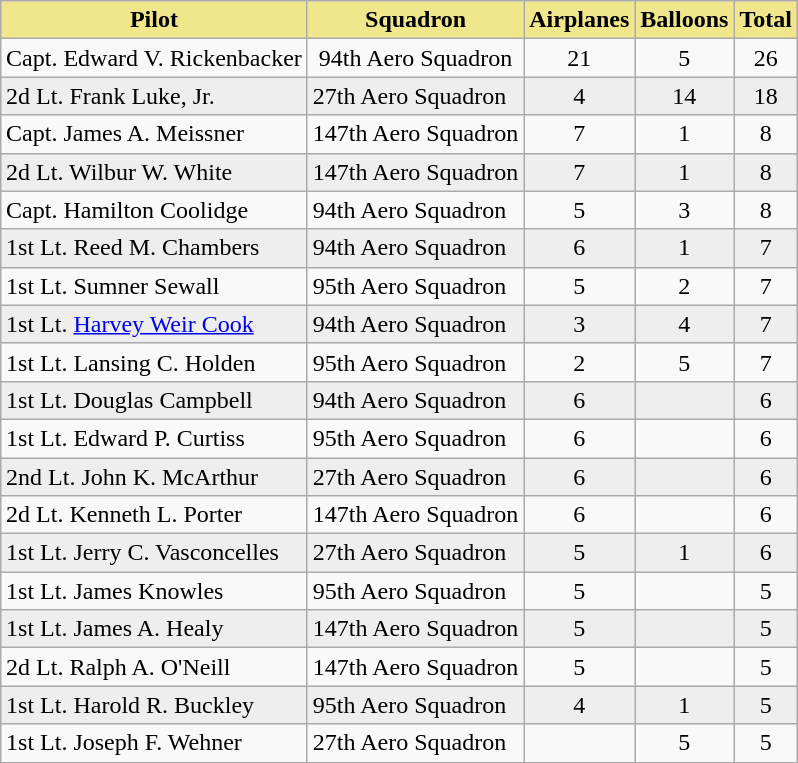<table class="wikitable" style="margin:0.5em auto">
<tr>
<th style="background: khaki">Pilot</th>
<th style="background: khaki">Squadron</th>
<th style="background: khaki">Airplanes</th>
<th style="background: khaki">Balloons</th>
<th style="background: khaki">Total</th>
</tr>
<tr>
<td>Capt. Edward V. Rickenbacker</td>
<td align=center>94th Aero Squadron</td>
<td align=center>21</td>
<td align="center">5</td>
<td align=center>26</td>
</tr>
<tr style="background:#eee;">
<td>2d Lt. Frank Luke, Jr.</td>
<td>27th Aero Squadron</td>
<td align=center>4</td>
<td align=center>14</td>
<td align=center>18</td>
</tr>
<tr>
<td>Capt. James A. Meissner</td>
<td>147th Aero Squadron</td>
<td align=center>7</td>
<td align=center>1</td>
<td align=center>8</td>
</tr>
<tr style="background:#eee;">
<td>2d Lt. Wilbur W. White</td>
<td>147th Aero Squadron</td>
<td align=center>7</td>
<td align=center>1</td>
<td align=center>8</td>
</tr>
<tr>
<td>Capt. Hamilton Coolidge</td>
<td>94th Aero Squadron</td>
<td align=center>5</td>
<td align=center>3</td>
<td align=center>8</td>
</tr>
<tr style="background:#eee;">
<td>1st Lt. Reed M. Chambers</td>
<td>94th Aero Squadron</td>
<td align=center>6</td>
<td align=center>1</td>
<td align=center>7</td>
</tr>
<tr>
<td>1st Lt. Sumner Sewall</td>
<td>95th Aero Squadron</td>
<td align=center>5</td>
<td align=center>2</td>
<td align=center>7</td>
</tr>
<tr style="background:#eee;">
<td>1st Lt. <a href='#'>Harvey Weir Cook</a></td>
<td>94th Aero Squadron</td>
<td align=center>3</td>
<td align=center>4</td>
<td align=center>7</td>
</tr>
<tr>
<td>1st Lt. Lansing C. Holden</td>
<td>95th Aero Squadron</td>
<td align=center>2</td>
<td align=center>5</td>
<td align=center>7</td>
</tr>
<tr style="background:#eee;">
<td>1st Lt. Douglas Campbell</td>
<td>94th Aero Squadron</td>
<td align=center>6</td>
<td></td>
<td align=center>6</td>
</tr>
<tr>
<td>1st Lt. Edward P. Curtiss</td>
<td>95th Aero Squadron</td>
<td align=center>6</td>
<td></td>
<td align=center>6</td>
</tr>
<tr style="background:#eee;">
<td>2nd Lt. John K. McArthur</td>
<td>27th Aero Squadron</td>
<td align=center>6</td>
<td></td>
<td align=center>6</td>
</tr>
<tr>
<td>2d Lt. Kenneth L. Porter</td>
<td>147th Aero Squadron</td>
<td align=center>6</td>
<td></td>
<td align=center>6</td>
</tr>
<tr style="background:#eee;">
<td>1st Lt. Jerry C. Vasconcelles</td>
<td>27th Aero Squadron</td>
<td align=center>5</td>
<td align=center>1</td>
<td align=center>6</td>
</tr>
<tr>
<td>1st Lt. James Knowles</td>
<td>95th Aero Squadron</td>
<td align=center>5</td>
<td></td>
<td align=center>5</td>
</tr>
<tr style="background:#eee;">
<td>1st Lt. James A. Healy</td>
<td>147th Aero Squadron</td>
<td align=center>5</td>
<td></td>
<td align=center>5</td>
</tr>
<tr>
<td>2d Lt. Ralph A. O'Neill</td>
<td>147th Aero Squadron</td>
<td align=center>5</td>
<td></td>
<td align=center>5</td>
</tr>
<tr style="background:#eee;">
<td>1st Lt. Harold R. Buckley</td>
<td>95th Aero Squadron</td>
<td align=center>4</td>
<td align=center>1</td>
<td align=center>5</td>
</tr>
<tr>
<td>1st Lt. Joseph F. Wehner</td>
<td>27th Aero Squadron</td>
<td></td>
<td align=center>5</td>
<td align=center>5</td>
</tr>
</table>
